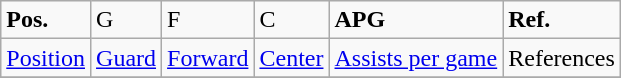<table class="wikitable">
<tr>
<td><strong>Pos.</strong></td>
<td>G</td>
<td>F</td>
<td>C</td>
<td><strong>APG</strong></td>
<td><strong>Ref.</strong></td>
</tr>
<tr>
<td><a href='#'>Position</a></td>
<td><a href='#'>Guard</a></td>
<td><a href='#'>Forward</a></td>
<td><a href='#'>Center</a></td>
<td><a href='#'>Assists per game</a></td>
<td>References</td>
</tr>
<tr>
</tr>
</table>
